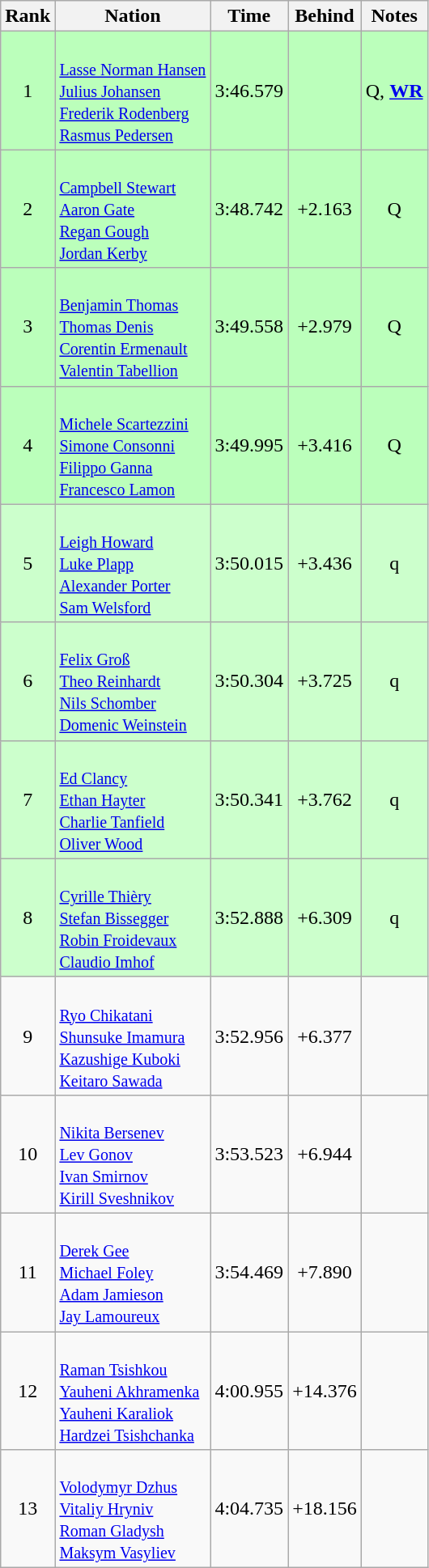<table class="wikitable sortable" style="text-align:center">
<tr>
<th>Rank</th>
<th>Nation</th>
<th>Time</th>
<th>Behind</th>
<th>Notes</th>
</tr>
<tr bgcolor=bbffbb>
<td>1</td>
<td align=left><br><small><a href='#'>Lasse Norman Hansen</a><br><a href='#'>Julius Johansen</a><br><a href='#'>Frederik Rodenberg</a><br><a href='#'>Rasmus Pedersen</a></small></td>
<td>3:46.579</td>
<td></td>
<td>Q, <strong><a href='#'>WR</a></strong></td>
</tr>
<tr bgcolor=bbffbb>
<td>2</td>
<td align=left><br><small><a href='#'>Campbell Stewart</a><br><a href='#'>Aaron Gate</a><br><a href='#'>Regan Gough</a><br><a href='#'>Jordan Kerby</a></small></td>
<td>3:48.742</td>
<td>+2.163</td>
<td>Q</td>
</tr>
<tr bgcolor=bbffbb>
<td>3</td>
<td align=left><br><small><a href='#'>Benjamin Thomas</a><br><a href='#'>Thomas Denis</a><br><a href='#'>Corentin Ermenault</a><br><a href='#'>Valentin Tabellion</a></small></td>
<td>3:49.558</td>
<td>+2.979</td>
<td>Q</td>
</tr>
<tr bgcolor=bbffbb>
<td>4</td>
<td align=left><br><small><a href='#'>Michele Scartezzini</a><br><a href='#'>Simone Consonni</a><br><a href='#'>Filippo Ganna</a><br><a href='#'>Francesco Lamon</a></small></td>
<td>3:49.995</td>
<td>+3.416</td>
<td>Q</td>
</tr>
<tr bgcolor=ccffcc>
<td>5</td>
<td align=left><br><small><a href='#'>Leigh Howard</a><br><a href='#'>Luke Plapp</a><br><a href='#'>Alexander Porter</a><br><a href='#'>Sam Welsford</a></small></td>
<td>3:50.015</td>
<td>+3.436</td>
<td>q</td>
</tr>
<tr bgcolor=ccffcc>
<td>6</td>
<td align=left><br><small><a href='#'>Felix Groß</a><br><a href='#'>Theo Reinhardt</a><br><a href='#'>Nils Schomber</a><br><a href='#'>Domenic Weinstein</a></small></td>
<td>3:50.304</td>
<td>+3.725</td>
<td>q</td>
</tr>
<tr bgcolor=ccffcc>
<td>7</td>
<td align=left><br><small><a href='#'>Ed Clancy</a><br><a href='#'>Ethan Hayter</a><br><a href='#'>Charlie Tanfield</a><br><a href='#'>Oliver Wood</a></small></td>
<td>3:50.341</td>
<td>+3.762</td>
<td>q</td>
</tr>
<tr bgcolor=ccffcc>
<td>8</td>
<td align=left><br><small><a href='#'>Cyrille Thièry</a><br><a href='#'>Stefan Bissegger</a><br><a href='#'>Robin Froidevaux</a><br><a href='#'>Claudio Imhof</a></small></td>
<td>3:52.888</td>
<td>+6.309</td>
<td>q</td>
</tr>
<tr>
<td>9</td>
<td align=left><br><small><a href='#'>Ryo Chikatani</a><br><a href='#'>Shunsuke Imamura</a><br><a href='#'>Kazushige Kuboki</a><br><a href='#'>Keitaro Sawada</a></small></td>
<td>3:52.956</td>
<td>+6.377</td>
<td></td>
</tr>
<tr>
<td>10</td>
<td align=left><br><small><a href='#'>Nikita Bersenev</a><br><a href='#'>Lev Gonov</a><br><a href='#'>Ivan Smirnov</a><br><a href='#'>Kirill Sveshnikov</a></small></td>
<td>3:53.523</td>
<td>+6.944</td>
<td></td>
</tr>
<tr>
<td>11</td>
<td align=left><br><small><a href='#'>Derek Gee</a><br><a href='#'>Michael Foley</a><br><a href='#'>Adam Jamieson</a><br><a href='#'>Jay Lamoureux</a></small></td>
<td>3:54.469</td>
<td>+7.890</td>
<td></td>
</tr>
<tr>
<td>12</td>
<td align=left><br><small><a href='#'>Raman Tsishkou</a><br><a href='#'>Yauheni Akhramenka</a><br><a href='#'>Yauheni Karaliok</a><br><a href='#'>Hardzei Tsishchanka</a></small></td>
<td>4:00.955</td>
<td>+14.376</td>
<td></td>
</tr>
<tr>
<td>13</td>
<td align=left><br><small><a href='#'>Volodymyr Dzhus</a><br><a href='#'>Vitaliy Hryniv</a><br><a href='#'>Roman Gladysh</a><br><a href='#'>Maksym  Vasyliev</a></small></td>
<td>4:04.735</td>
<td>+18.156</td>
<td></td>
</tr>
</table>
